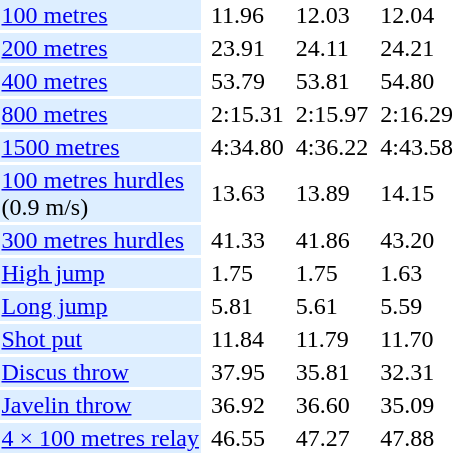<table>
<tr>
<td bgcolor = DDEEFF><a href='#'>100 metres</a></td>
<td></td>
<td>11.96</td>
<td></td>
<td>12.03</td>
<td></td>
<td>12.04</td>
</tr>
<tr>
<td bgcolor = DDEEFF><a href='#'>200 metres</a></td>
<td></td>
<td>23.91</td>
<td></td>
<td>24.11</td>
<td></td>
<td>24.21</td>
</tr>
<tr>
<td bgcolor = DDEEFF><a href='#'>400 metres</a></td>
<td></td>
<td>53.79</td>
<td></td>
<td>53.81</td>
<td></td>
<td>54.80</td>
</tr>
<tr>
<td bgcolor = DDEEFF><a href='#'>800 metres</a></td>
<td></td>
<td>2:15.31</td>
<td></td>
<td>2:15.97</td>
<td></td>
<td>2:16.29</td>
</tr>
<tr>
<td bgcolor = DDEEFF><a href='#'>1500 metres</a></td>
<td></td>
<td>4:34.80</td>
<td></td>
<td>4:36.22</td>
<td></td>
<td>4:43.58</td>
</tr>
<tr>
<td bgcolor = DDEEFF><a href='#'>100 metres hurdles</a> <br> (0.9 m/s)</td>
<td></td>
<td>13.63</td>
<td></td>
<td>13.89</td>
<td></td>
<td>14.15</td>
</tr>
<tr>
<td bgcolor = DDEEFF><a href='#'>300 metres hurdles</a></td>
<td></td>
<td>41.33</td>
<td></td>
<td>41.86</td>
<td></td>
<td>43.20</td>
</tr>
<tr>
<td bgcolor = DDEEFF><a href='#'>High jump</a></td>
<td></td>
<td>1.75</td>
<td></td>
<td>1.75</td>
<td></td>
<td>1.63</td>
</tr>
<tr>
<td bgcolor = DDEEFF><a href='#'>Long jump</a></td>
<td></td>
<td>5.81</td>
<td></td>
<td>5.61</td>
<td></td>
<td>5.59</td>
</tr>
<tr>
<td bgcolor = DDEEFF><a href='#'>Shot put</a></td>
<td></td>
<td>11.84</td>
<td></td>
<td>11.79</td>
<td></td>
<td>11.70</td>
</tr>
<tr>
<td bgcolor = DDEEFF><a href='#'>Discus throw</a></td>
<td></td>
<td>37.95</td>
<td></td>
<td>35.81</td>
<td></td>
<td>32.31</td>
</tr>
<tr>
<td bgcolor = DDEEFF><a href='#'>Javelin throw</a></td>
<td></td>
<td>36.92</td>
<td></td>
<td>36.60</td>
<td></td>
<td>35.09</td>
</tr>
<tr>
<td bgcolor = DDEEFF><a href='#'>4 × 100 metres relay</a></td>
<td></td>
<td>46.55</td>
<td></td>
<td>47.27</td>
<td></td>
<td>47.88</td>
</tr>
</table>
